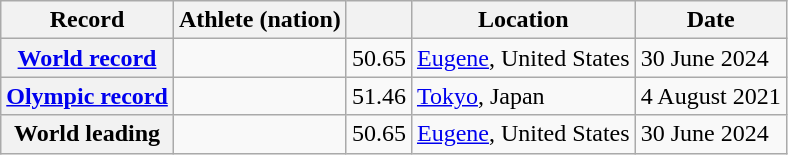<table class="wikitable">
<tr>
<th scope="col">Record</th>
<th scope="col">Athlete (nation)</th>
<th scope="col" style="text-align:center"></th>
<th scope="col">Location</th>
<th scope="col">Date</th>
</tr>
<tr>
<th scope="row"><a href='#'>World record</a></th>
<td></td>
<td style="text-align:center">50.65</td>
<td><a href='#'>Eugene</a>, United States</td>
<td>30 June 2024</td>
</tr>
<tr>
<th scope="row"><a href='#'>Olympic record</a></th>
<td></td>
<td style="text-align:center">51.46</td>
<td><a href='#'>Tokyo</a>, Japan</td>
<td>4 August 2021</td>
</tr>
<tr>
<th scope="row">World leading</th>
<td></td>
<td style="text-align:center">50.65</td>
<td><a href='#'>Eugene</a>, United States</td>
<td>30 June 2024</td>
</tr>
</table>
